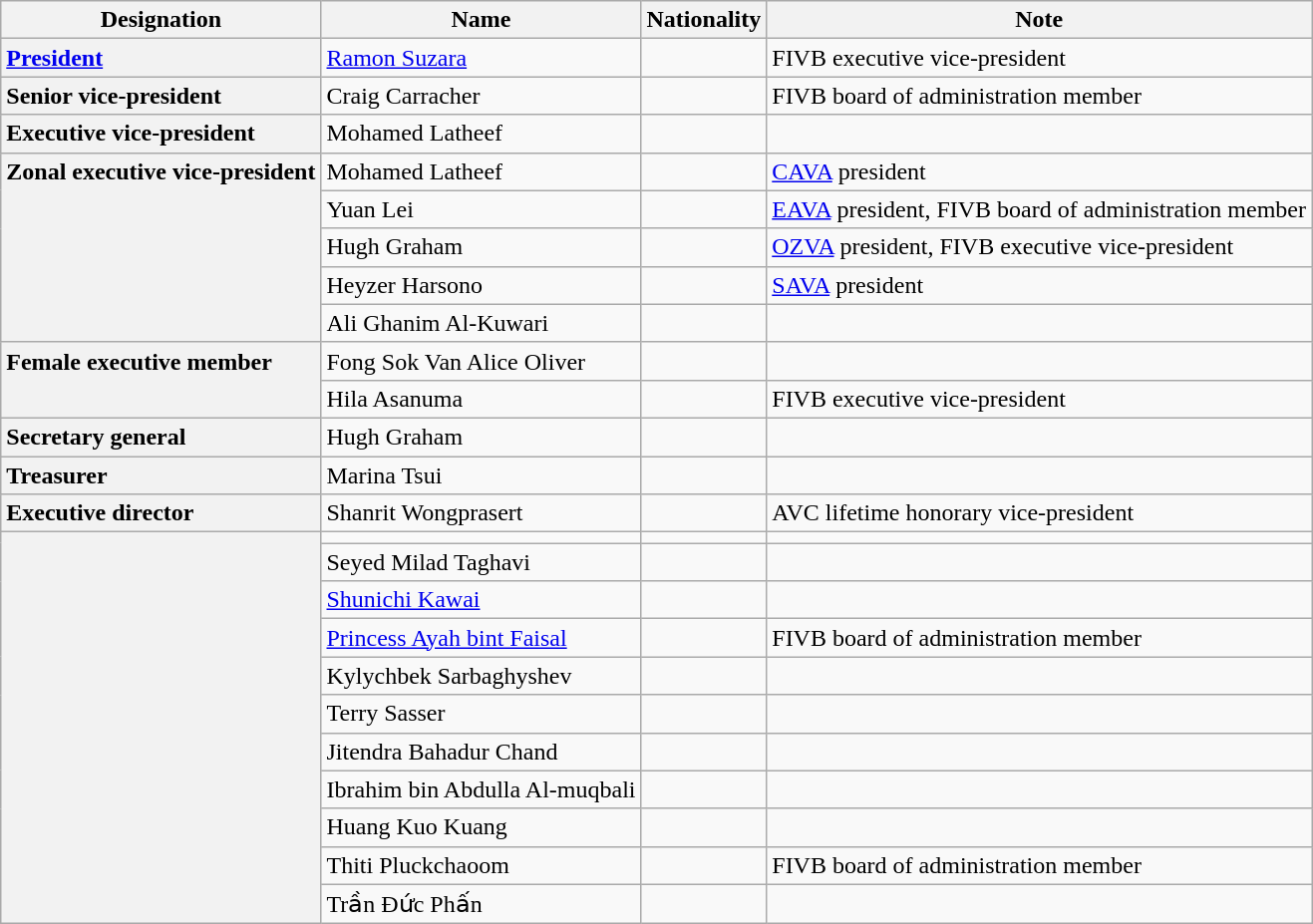<table class="wikitable">
<tr>
<th>Designation</th>
<th>Name</th>
<th>Nationality</th>
<th>Note</th>
</tr>
<tr>
<th style="text-align:left;"><a href='#'>President</a></th>
<td><a href='#'>Ramon Suzara</a></td>
<td></td>
<td>FIVB executive vice-president</td>
</tr>
<tr>
<th style="text-align:left;">Senior vice-president</th>
<td>Craig Carracher</td>
<td></td>
<td>FIVB board of administration member</td>
</tr>
<tr>
<th style="text-align:left;">Executive vice-president</th>
<td>Mohamed Latheef</td>
<td></td>
<td></td>
</tr>
<tr valign=top>
<th rowspan=5 style="text-align:left;">Zonal executive vice-president</th>
<td>Mohamed Latheef</td>
<td></td>
<td><a href='#'>CAVA</a> president</td>
</tr>
<tr>
<td>Yuan Lei</td>
<td></td>
<td><a href='#'>EAVA</a> president, FIVB board of administration member</td>
</tr>
<tr>
<td>Hugh Graham</td>
<td></td>
<td><a href='#'>OZVA</a> president, FIVB executive vice-president</td>
</tr>
<tr>
<td>Heyzer Harsono</td>
<td></td>
<td><a href='#'>SAVA</a> president</td>
</tr>
<tr>
<td>Ali Ghanim Al-Kuwari</td>
<td></td>
<td></td>
</tr>
<tr valign=top>
<th rowspan=2 style="text-align:left;">Female executive member</th>
<td>Fong Sok Van Alice Oliver</td>
<td></td>
<td></td>
</tr>
<tr>
<td>Hila Asanuma</td>
<td></td>
<td>FIVB executive vice-president</td>
</tr>
<tr>
<th style="text-align:left;">Secretary general</th>
<td>Hugh Graham</td>
<td></td>
<td></td>
</tr>
<tr>
<th style="text-align:left;">Treasurer</th>
<td>Marina Tsui</td>
<td></td>
<td></td>
</tr>
<tr>
<th style="text-align:left;">Executive director</th>
<td>Shanrit Wongprasert</td>
<td></td>
<td>AVC lifetime honorary vice-president</td>
</tr>
<tr valign=top>
<th rowspan=11 style="text-align:left;"></th>
<td></td>
<td></td>
<td></td>
</tr>
<tr>
<td>Seyed Milad Taghavi</td>
<td></td>
<td></td>
</tr>
<tr>
<td><a href='#'>Shunichi Kawai</a></td>
<td></td>
<td></td>
</tr>
<tr>
<td><a href='#'>Princess Ayah bint Faisal</a></td>
<td></td>
<td>FIVB board of administration member</td>
</tr>
<tr>
<td>Kylychbek Sarbaghyshev</td>
<td></td>
<td></td>
</tr>
<tr>
<td>Terry Sasser</td>
<td></td>
<td></td>
</tr>
<tr>
<td>Jitendra Bahadur Chand</td>
<td></td>
<td></td>
</tr>
<tr>
<td>Ibrahim bin Abdulla Al-muqbali</td>
<td></td>
<td></td>
</tr>
<tr>
<td>Huang Kuo Kuang</td>
<td></td>
<td></td>
</tr>
<tr>
<td>Thiti Pluckchaoom</td>
<td></td>
<td>FIVB board of administration member</td>
</tr>
<tr>
<td>Trần Đức Phấn</td>
<td></td>
<td></td>
</tr>
</table>
